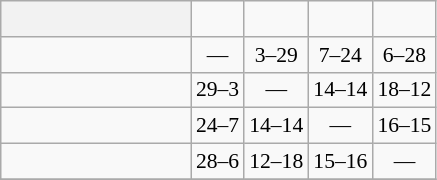<table class="wikitable" style="text-align:center; font-size:90%;">
<tr>
<th width=120> </th>
<td><strong></strong></td>
<td><strong></strong></td>
<td><strong></strong></td>
<td><strong></strong></td>
</tr>
<tr>
<td style="text-align:left;"></td>
<td>—</td>
<td>3–29</td>
<td>7–24</td>
<td>6–28</td>
</tr>
<tr>
<td style="text-align:left;"></td>
<td>29–3</td>
<td>—</td>
<td>14–14</td>
<td>18–12</td>
</tr>
<tr>
<td style="text-align:left;"></td>
<td>24–7</td>
<td>14–14</td>
<td>—</td>
<td>16–15</td>
</tr>
<tr>
<td style="text-align:left;"></td>
<td>28–6</td>
<td>12–18</td>
<td>15–16</td>
<td>—</td>
</tr>
<tr>
</tr>
</table>
